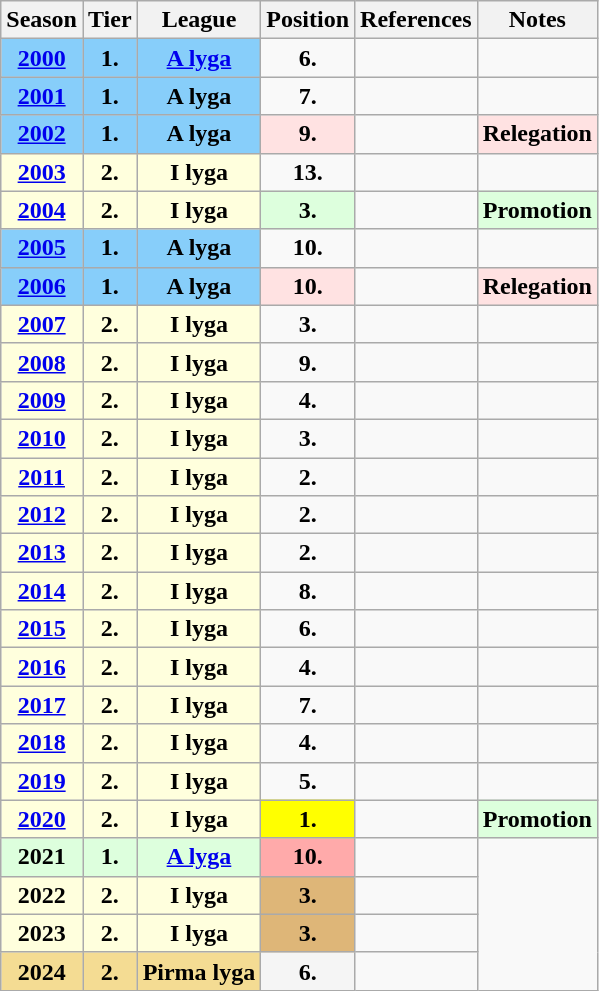<table class="wikitable" style="text-align:center;">
<tr>
<th>Season</th>
<th>Tier</th>
<th>League</th>
<th>Position</th>
<th>References</th>
<th>Notes</th>
</tr>
<tr>
<td bgcolor="#87CEFA"><strong><a href='#'>2000</a></strong></td>
<td bgcolor="#87CEFA"><strong>1.</strong></td>
<td bgcolor="#87CEFA"><strong><a href='#'>A lyga</a></strong></td>
<td><strong>6.</strong></td>
<td style="text-align:left;"></td>
<td></td>
</tr>
<tr>
<td bgcolor="#87CEFA"><strong><a href='#'>2001</a></strong></td>
<td bgcolor="#87CEFA"><strong>1.</strong></td>
<td bgcolor="#87CEFA"><strong>A lyga</strong></td>
<td><strong>7.</strong></td>
<td style="text-align:left;"></td>
<td></td>
</tr>
<tr>
<td bgcolor="#87CEFA"><strong><a href='#'>2002</a></strong></td>
<td bgcolor="#87CEFA"><strong>1.</strong></td>
<td bgcolor="#87CEFA"><strong>A lyga</strong></td>
<td bgcolor="#FFE2E2"><strong>9.</strong></td>
<td style="text-align:left;"></td>
<td bgcolor="#FFE2E2"> <strong>Relegation</strong></td>
</tr>
<tr>
<td bgcolor="#ffffdd"><strong><a href='#'>2003</a></strong></td>
<td bgcolor="#ffffdd"><strong>2.</strong></td>
<td bgcolor="#ffffdd"><strong>I lyga</strong></td>
<td><strong>13.</strong></td>
<td style="text-align:left;"></td>
<td></td>
</tr>
<tr>
<td bgcolor="#ffffdd"><strong><a href='#'>2004</a></strong></td>
<td bgcolor="#ffffdd"><strong>2.</strong></td>
<td bgcolor="#ffffdd"><strong>I lyga</strong></td>
<td bgcolor="#DDFFDD"><strong>3.</strong></td>
<td style="text-align:left;"></td>
<td bgcolor="#DDFFDD"> <strong>Promotion</strong></td>
</tr>
<tr>
<td bgcolor="#87CEFA"><strong><a href='#'>2005</a></strong></td>
<td bgcolor="#87CEFA"><strong>1.</strong></td>
<td bgcolor="#87CEFA"><strong>A lyga</strong></td>
<td><strong>10.</strong></td>
<td style="text-align:left;"></td>
<td></td>
</tr>
<tr>
<td bgcolor="#87CEFA"><strong><a href='#'>2006</a></strong></td>
<td bgcolor="#87CEFA"><strong>1.</strong></td>
<td bgcolor="#87CEFA"><strong>A lyga</strong></td>
<td bgcolor="#FFE2E2"><strong>10.</strong></td>
<td style="text-align:left;"></td>
<td bgcolor="#FFE2E2"> <strong>Relegation</strong></td>
</tr>
<tr>
<td bgcolor="#ffffdd"><strong><a href='#'>2007</a></strong></td>
<td bgcolor="#ffffdd"><strong>2.</strong></td>
<td bgcolor="#ffffdd"><strong>I lyga</strong></td>
<td><strong>3.</strong></td>
<td style="text-align:left;"></td>
<td></td>
</tr>
<tr>
<td bgcolor="#ffffdd"><strong><a href='#'>2008</a></strong></td>
<td bgcolor="#ffffdd"><strong>2.</strong></td>
<td bgcolor="#ffffdd"><strong>I lyga</strong></td>
<td><strong>9.</strong></td>
<td style="text-align:left;"></td>
<td></td>
</tr>
<tr>
<td bgcolor="#ffffdd"><strong><a href='#'>2009</a></strong></td>
<td bgcolor="#ffffdd"><strong>2.</strong></td>
<td bgcolor="#ffffdd"><strong>I lyga</strong></td>
<td><strong>4.</strong></td>
<td style="text-align:left;"></td>
<td></td>
</tr>
<tr>
<td bgcolor="#ffffdd"><strong><a href='#'>2010</a></strong></td>
<td bgcolor="#ffffdd"><strong>2.</strong></td>
<td bgcolor="#ffffdd"><strong>I lyga</strong></td>
<td><strong>3.</strong></td>
<td style="text-align:left;"></td>
<td></td>
</tr>
<tr>
<td bgcolor="#ffffdd"><strong><a href='#'>2011</a></strong></td>
<td bgcolor="#ffffdd"><strong>2.</strong></td>
<td bgcolor="#ffffdd"><strong>I lyga</strong></td>
<td><strong>2.</strong></td>
<td style="text-align:left;"></td>
<td></td>
</tr>
<tr>
<td bgcolor="#ffffdd"><strong><a href='#'>2012</a></strong></td>
<td bgcolor="#ffffdd"><strong>2.</strong></td>
<td bgcolor="#ffffdd"><strong>I lyga</strong></td>
<td><strong>2.</strong></td>
<td style="text-align:left;"></td>
<td></td>
</tr>
<tr>
<td bgcolor="#ffffdd"><strong><a href='#'>2013</a></strong></td>
<td bgcolor="#ffffdd"><strong>2.</strong></td>
<td bgcolor="#ffffdd"><strong>I lyga</strong></td>
<td><strong>2.</strong></td>
<td style="text-align:left;"></td>
<td></td>
</tr>
<tr>
<td bgcolor="#ffffdd"><strong><a href='#'>2014</a></strong></td>
<td bgcolor="#ffffdd"><strong>2.</strong></td>
<td bgcolor="#ffffdd"><strong>I lyga</strong></td>
<td><strong>8.</strong></td>
<td style="text-align:left;"></td>
<td></td>
</tr>
<tr>
<td bgcolor="#ffffdd"><strong><a href='#'>2015</a></strong></td>
<td bgcolor="#ffffdd"><strong>2.</strong></td>
<td bgcolor="#ffffdd"><strong>I lyga</strong></td>
<td><strong>6.</strong></td>
<td style="text-align:left;"></td>
<td></td>
</tr>
<tr>
<td bgcolor="#ffffdd"><strong><a href='#'>2016</a></strong></td>
<td bgcolor="#ffffdd"><strong>2.</strong></td>
<td bgcolor="#ffffdd"><strong>I lyga</strong></td>
<td><strong>4.</strong></td>
<td style="text-align:left;"></td>
<td></td>
</tr>
<tr>
<td bgcolor="#ffffdd"><strong><a href='#'>2017</a></strong></td>
<td bgcolor="#ffffdd"><strong>2.</strong></td>
<td bgcolor="#ffffdd"><strong>I lyga</strong></td>
<td><strong>7.</strong></td>
<td style="text-align:left;"></td>
<td></td>
</tr>
<tr>
<td bgcolor="#ffffdd"><strong><a href='#'>2018</a></strong></td>
<td bgcolor="#ffffdd"><strong>2.</strong></td>
<td bgcolor="#ffffdd"><strong>I lyga</strong></td>
<td><strong>4.</strong></td>
<td style="text-align:left;"></td>
<td></td>
</tr>
<tr>
<td bgcolor="#ffffdd"><strong><a href='#'>2019</a></strong></td>
<td bgcolor="#ffffdd"><strong>2.</strong></td>
<td bgcolor="#ffffdd"><strong>I lyga</strong></td>
<td><strong>5.</strong></td>
<td style="text-align:left;"></td>
<td></td>
</tr>
<tr>
<td bgcolor="#ffffdd"><strong><a href='#'>2020</a></strong></td>
<td bgcolor="#ffffdd"><strong>2.</strong></td>
<td bgcolor="#ffffdd"><strong>I lyga</strong></td>
<td bgcolor="#ffff00"><strong>1.</strong></td>
<td style="text-align:left;"></td>
<td bgcolor="#DDFFDD"> <strong>Promotion</strong></td>
</tr>
<tr>
<td bgcolor="#DDFFDD"><strong>2021</strong></td>
<td bgcolor="#DDFFDD"><strong>1.</strong></td>
<td bgcolor="#DDFFDD"><strong><a href='#'>A lyga</a></strong></td>
<td bgcolor="#FFAAAA"><strong>10.</strong></td>
<td style="text-align:left;"></td>
</tr>
<tr>
<td bgcolor="#ffffdd"><strong>2022</strong></td>
<td bgcolor="#ffffdd"><strong>2.</strong></td>
<td bgcolor="#ffffdd"><strong>I lyga</strong></td>
<td bgcolor="#DEB678"><strong>3.</strong></td>
<td style="text-align:left;"></td>
</tr>
<tr>
<td bgcolor="#ffffdd"><strong>2023</strong></td>
<td bgcolor="#ffffdd"><strong>2.</strong></td>
<td bgcolor="#ffffdd"><strong>I lyga</strong></td>
<td bgcolor="#DEB678"><strong>3.</strong></td>
<td style="text-align:left;"></td>
</tr>
<tr>
<td bgcolor="#F4DC93" style="text-align:center;"><strong>2024</strong></td>
<td bgcolor="#F4DC93" style="text-align:center;"><strong>2.</strong></td>
<td bgcolor="#F4DC93" style="text-align:center;"><strong>Pirma lyga</strong></td>
<td bgcolor="#F5F5F5" style="text-align:center;"><strong>6.</strong></td>
<td></td>
</tr>
</table>
